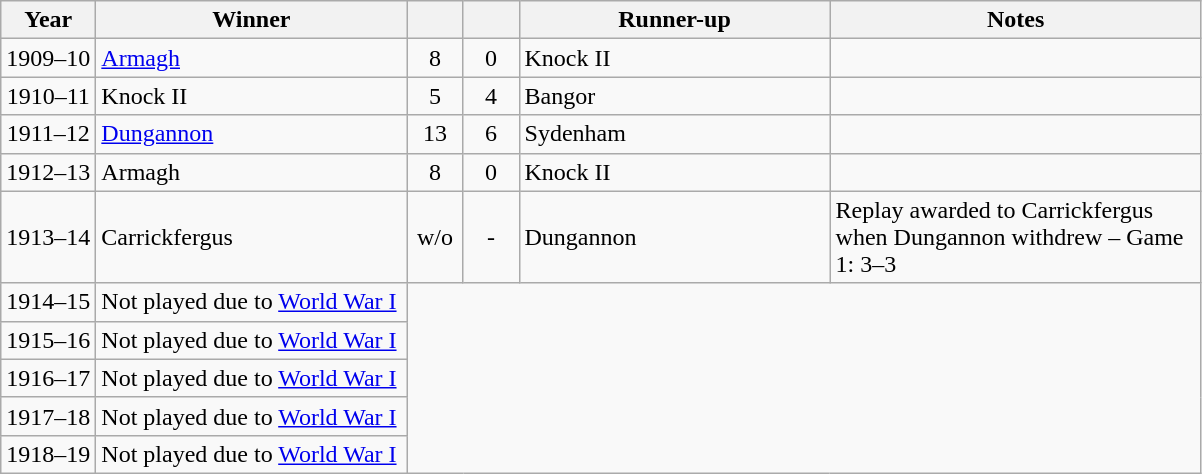<table class="wikitable">
<tr>
<th>Year</th>
<th>Winner</th>
<th></th>
<th></th>
<th>Runner-up</th>
<th>Notes</th>
</tr>
<tr>
<td align="center">1909–10</td>
<td width=200><a href='#'>Armagh</a></td>
<td width=30 align="center">8</td>
<td width=30 align="center">0</td>
<td width=200>Knock II</td>
<td></td>
</tr>
<tr>
<td align="center">1910–11</td>
<td>Knock II</td>
<td align="center">5</td>
<td align="center">4</td>
<td>Bangor</td>
<td></td>
</tr>
<tr>
<td align="center">1911–12</td>
<td><a href='#'>Dungannon</a></td>
<td align="center">13</td>
<td align="center">6</td>
<td>Sydenham</td>
<td></td>
</tr>
<tr>
<td align="center">1912–13</td>
<td>Armagh</td>
<td align="center">8</td>
<td align="center">0</td>
<td>Knock II</td>
<td></td>
</tr>
<tr>
<td align="center">1913–14</td>
<td>Carrickfergus</td>
<td align="center">w/o</td>
<td align="center">-</td>
<td>Dungannon</td>
<td width=240>Replay awarded to Carrickfergus when Dungannon withdrew – Game 1: 3–3</td>
</tr>
<tr>
<td align="center">1914–15</td>
<td>Not played due to <a href='#'>World War I</a></td>
</tr>
<tr>
<td align="center">1915–16</td>
<td>Not played due to <a href='#'>World War I</a></td>
</tr>
<tr>
<td align="center">1916–17</td>
<td>Not played due to <a href='#'>World War I</a></td>
</tr>
<tr>
<td align="center">1917–18</td>
<td>Not played due to <a href='#'>World War I</a></td>
</tr>
<tr>
<td align="center">1918–19</td>
<td>Not played due to <a href='#'>World War I</a></td>
</tr>
</table>
